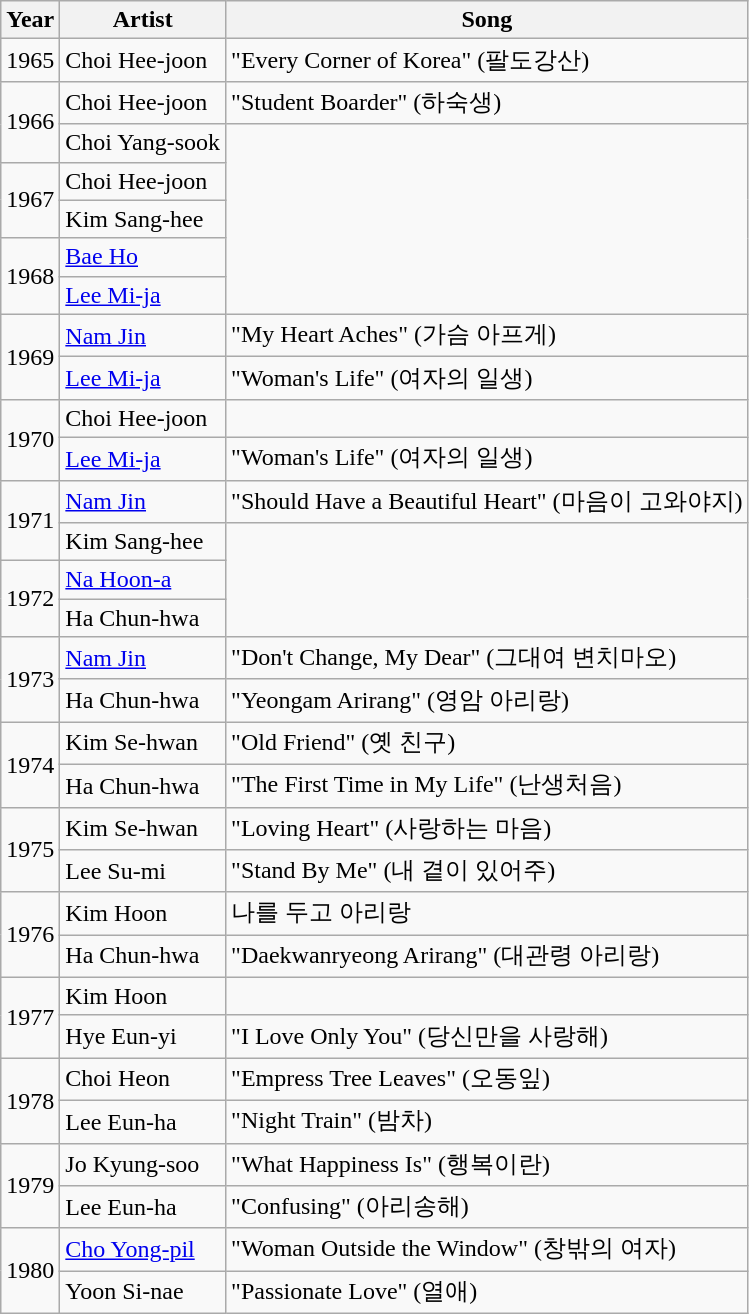<table class="wikitable">
<tr>
<th>Year</th>
<th>Artist</th>
<th>Song</th>
</tr>
<tr>
<td>1965</td>
<td>Choi Hee-joon</td>
<td>"Every Corner of Korea" (팔도강산)</td>
</tr>
<tr>
<td rowspan="2">1966</td>
<td>Choi Hee-joon</td>
<td>"Student Boarder" (하숙생)</td>
</tr>
<tr>
<td>Choi Yang-sook</td>
</tr>
<tr>
<td rowspan="2">1967</td>
<td>Choi Hee-joon</td>
</tr>
<tr>
<td>Kim Sang-hee</td>
</tr>
<tr>
<td rowspan="2">1968</td>
<td><a href='#'>Bae Ho</a></td>
</tr>
<tr>
<td><a href='#'>Lee Mi-ja</a></td>
</tr>
<tr>
<td rowspan="2">1969</td>
<td><a href='#'>Nam Jin</a></td>
<td>"My Heart Aches" (가슴 아프게)</td>
</tr>
<tr>
<td><a href='#'>Lee Mi-ja</a></td>
<td>"Woman's Life" (여자의 일생)</td>
</tr>
<tr>
<td rowspan="2">1970</td>
<td>Choi Hee-joon</td>
</tr>
<tr>
<td><a href='#'>Lee Mi-ja</a></td>
<td>"Woman's Life" (여자의 일생)</td>
</tr>
<tr>
<td rowspan="2">1971</td>
<td><a href='#'>Nam Jin</a></td>
<td>"Should Have a Beautiful Heart" (마음이 고와야지)</td>
</tr>
<tr>
<td>Kim Sang-hee</td>
</tr>
<tr>
<td rowspan="2">1972</td>
<td><a href='#'>Na Hoon-a</a></td>
</tr>
<tr>
<td>Ha Chun-hwa</td>
</tr>
<tr>
<td rowspan="2">1973</td>
<td><a href='#'>Nam Jin</a></td>
<td>"Don't Change, My Dear" (그대여 변치마오)</td>
</tr>
<tr>
<td>Ha Chun-hwa</td>
<td>"Yeongam Arirang" (영암 아리랑)</td>
</tr>
<tr>
<td rowspan="2">1974</td>
<td>Kim Se-hwan</td>
<td>"Old Friend" (옛 친구)</td>
</tr>
<tr>
<td>Ha Chun-hwa</td>
<td>"The First Time in My Life" (난생처음)</td>
</tr>
<tr>
<td rowspan="2">1975</td>
<td>Kim Se-hwan</td>
<td>"Loving Heart" (사랑하는 마음)</td>
</tr>
<tr>
<td>Lee Su-mi</td>
<td>"Stand By Me" (내 곁이 있어주)</td>
</tr>
<tr>
<td rowspan="2">1976</td>
<td>Kim Hoon</td>
<td>나를 두고 아리랑</td>
</tr>
<tr>
<td>Ha Chun-hwa</td>
<td>"Daekwanryeong Arirang" (대관령 아리랑)</td>
</tr>
<tr>
<td rowspan="2">1977</td>
<td>Kim Hoon</td>
</tr>
<tr>
<td>Hye Eun-yi</td>
<td>"I Love Only You" (당신만을 사랑해)</td>
</tr>
<tr>
<td rowspan="2">1978</td>
<td>Choi Heon</td>
<td>"Empress Tree Leaves" (오동잎)</td>
</tr>
<tr>
<td>Lee Eun-ha</td>
<td>"Night Train" (밤차)</td>
</tr>
<tr>
<td rowspan="2">1979</td>
<td>Jo Kyung-soo</td>
<td>"What Happiness Is" (행복이란)</td>
</tr>
<tr>
<td>Lee Eun-ha</td>
<td>"Confusing" (아리송해)</td>
</tr>
<tr>
<td rowspan="2">1980</td>
<td><a href='#'>Cho Yong-pil</a></td>
<td>"Woman Outside the Window" (창밖의 여자)</td>
</tr>
<tr>
<td>Yoon Si-nae</td>
<td>"Passionate Love" (열애)</td>
</tr>
</table>
